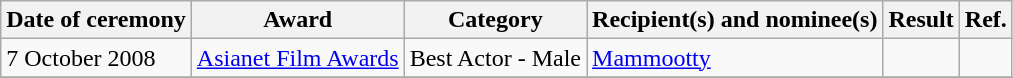<table class="wikitable sortable">
<tr>
<th>Date of ceremony</th>
<th>Award</th>
<th>Category</th>
<th>Recipient(s) and nominee(s)</th>
<th>Result</th>
<th>Ref.</th>
</tr>
<tr>
<td rowspan="1">7 October 2008</td>
<td rowspan="1"><a href='#'>Asianet Film Awards</a></td>
<td>Best Actor - Male</td>
<td><a href='#'>Mammootty</a></td>
<td></td>
<td rowspan="1"></td>
</tr>
<tr>
</tr>
</table>
